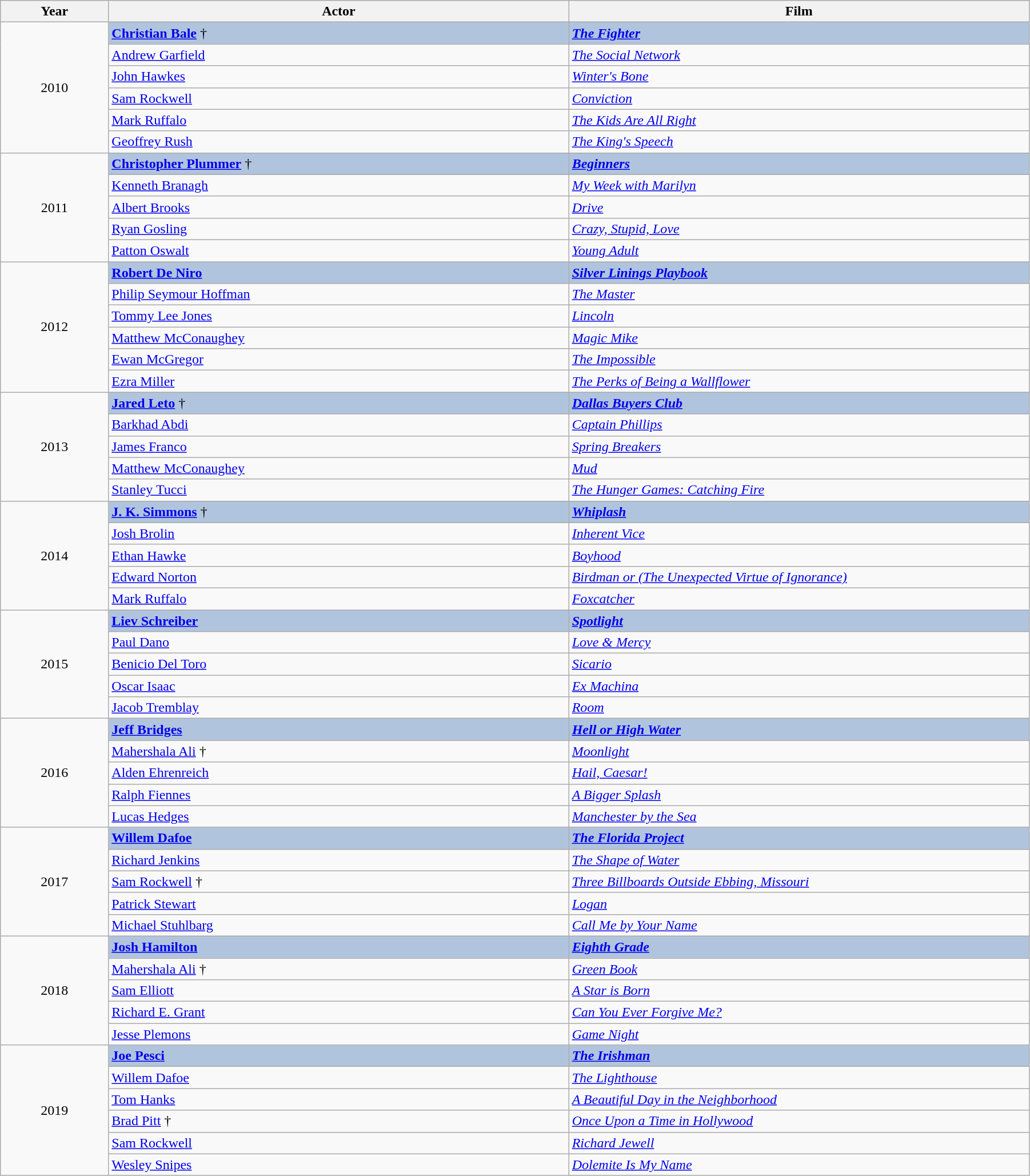<table class="wikitable" width="95%" cellpadding="5">
<tr>
<th width="100"><strong>Year</strong></th>
<th width="450"><strong>Actor</strong></th>
<th width="450"><strong>Film</strong></th>
</tr>
<tr>
<td rowspan=6 style="text-align:center;">2010<br></td>
<td style="background:#B0C4DE;"><strong><a href='#'>Christian Bale</a></strong> †</td>
<td style="background:#B0C4DE;"><strong><em><a href='#'>The Fighter</a></em></strong></td>
</tr>
<tr>
<td><a href='#'>Andrew Garfield</a></td>
<td><em><a href='#'>The Social Network</a></em></td>
</tr>
<tr>
<td><a href='#'>John Hawkes</a></td>
<td><em><a href='#'>Winter's Bone</a></em></td>
</tr>
<tr>
<td><a href='#'>Sam Rockwell</a></td>
<td><em><a href='#'>Conviction</a></em></td>
</tr>
<tr>
<td><a href='#'>Mark Ruffalo</a></td>
<td><em><a href='#'>The Kids Are All Right</a></em></td>
</tr>
<tr>
<td><a href='#'>Geoffrey Rush</a></td>
<td><em><a href='#'>The King's Speech</a></em></td>
</tr>
<tr>
<td rowspan=5 style="text-align:center;">2011<br></td>
<td style="background:#B0C4DE;"><strong><a href='#'>Christopher Plummer</a></strong> †</td>
<td style="background:#B0C4DE;"><strong><em><a href='#'>Beginners</a></em></strong></td>
</tr>
<tr>
<td><a href='#'>Kenneth Branagh</a></td>
<td><em><a href='#'>My Week with Marilyn</a></em></td>
</tr>
<tr>
<td><a href='#'>Albert Brooks</a></td>
<td><em><a href='#'>Drive</a></em></td>
</tr>
<tr>
<td><a href='#'>Ryan Gosling</a></td>
<td><em><a href='#'>Crazy, Stupid, Love</a></em></td>
</tr>
<tr>
<td><a href='#'>Patton Oswalt</a></td>
<td><em><a href='#'>Young Adult</a></em></td>
</tr>
<tr>
<td rowspan=6 style="text-align:center;">2012<br></td>
<td style="background:#B0C4DE;"><strong><a href='#'>Robert De Niro</a></strong></td>
<td style="background:#B0C4DE;"><strong><em><a href='#'>Silver Linings Playbook</a></em></strong></td>
</tr>
<tr>
<td><a href='#'>Philip Seymour Hoffman</a></td>
<td><em><a href='#'>The Master</a></em></td>
</tr>
<tr>
<td><a href='#'>Tommy Lee Jones</a></td>
<td><em><a href='#'>Lincoln</a></em></td>
</tr>
<tr>
<td><a href='#'>Matthew McConaughey</a></td>
<td><em><a href='#'>Magic Mike</a></em></td>
</tr>
<tr>
<td><a href='#'>Ewan McGregor</a></td>
<td><em><a href='#'>The Impossible</a></em></td>
</tr>
<tr>
<td><a href='#'>Ezra Miller</a></td>
<td><em><a href='#'>The Perks of Being a Wallflower</a></em></td>
</tr>
<tr>
<td rowspan=5 style="text-align:center;">2013<br></td>
<td style="background:#B0C4DE;"><strong><a href='#'>Jared Leto</a></strong> †</td>
<td style="background:#B0C4DE;"><strong><em><a href='#'>Dallas Buyers Club</a></em></strong></td>
</tr>
<tr>
<td><a href='#'>Barkhad Abdi</a></td>
<td><em><a href='#'>Captain Phillips</a></em></td>
</tr>
<tr>
<td><a href='#'>James Franco</a></td>
<td><em><a href='#'>Spring Breakers</a></em></td>
</tr>
<tr>
<td><a href='#'>Matthew McConaughey</a></td>
<td><em><a href='#'>Mud</a></em></td>
</tr>
<tr>
<td><a href='#'>Stanley Tucci</a></td>
<td><em><a href='#'>The Hunger Games: Catching Fire</a></em></td>
</tr>
<tr>
<td rowspan=5 style="text-align:center;">2014<br></td>
<td style="background:#B0C4DE;"><strong><a href='#'>J. K. Simmons</a></strong> †</td>
<td style="background:#B0C4DE;"><strong><em><a href='#'>Whiplash</a></em></strong></td>
</tr>
<tr>
<td><a href='#'>Josh Brolin</a></td>
<td><em><a href='#'>Inherent Vice</a></em></td>
</tr>
<tr>
<td><a href='#'>Ethan Hawke</a></td>
<td><em><a href='#'>Boyhood</a></em></td>
</tr>
<tr>
<td><a href='#'>Edward Norton</a></td>
<td><em><a href='#'>Birdman or (The Unexpected Virtue of Ignorance)</a></em></td>
</tr>
<tr>
<td><a href='#'>Mark Ruffalo</a></td>
<td><em><a href='#'>Foxcatcher</a></em></td>
</tr>
<tr>
<td rowspan=5 style="text-align:center;">2015<br></td>
<td style="background:#B0C4DE;"><strong><a href='#'>Liev Schreiber</a></strong></td>
<td style="background:#B0C4DE;"><strong><em><a href='#'>Spotlight</a></em></strong></td>
</tr>
<tr>
<td><a href='#'>Paul Dano</a></td>
<td><em><a href='#'>Love & Mercy</a></em></td>
</tr>
<tr>
<td><a href='#'>Benicio Del Toro</a></td>
<td><em><a href='#'>Sicario</a></em></td>
</tr>
<tr>
<td><a href='#'>Oscar Isaac</a></td>
<td><em><a href='#'>Ex Machina</a></em></td>
</tr>
<tr>
<td><a href='#'>Jacob Tremblay</a></td>
<td><em><a href='#'>Room</a></em></td>
</tr>
<tr>
<td rowspan=5 style="text-align:center;">2016<br></td>
<td style="background:#B0C4DE;"><strong><a href='#'>Jeff Bridges</a></strong></td>
<td style="background:#B0C4DE;"><strong><em><a href='#'>Hell or High Water</a></em></strong></td>
</tr>
<tr>
<td><a href='#'>Mahershala Ali</a> †</td>
<td><em><a href='#'>Moonlight</a></em></td>
</tr>
<tr>
<td><a href='#'>Alden Ehrenreich</a></td>
<td><em><a href='#'>Hail, Caesar!</a></em></td>
</tr>
<tr>
<td><a href='#'>Ralph Fiennes</a></td>
<td><em><a href='#'>A Bigger Splash</a></em></td>
</tr>
<tr>
<td><a href='#'>Lucas Hedges</a></td>
<td><em><a href='#'>Manchester by the Sea</a></em></td>
</tr>
<tr>
<td rowspan=5 style="text-align:center;">2017<br></td>
<td style="background:#B0C4DE;"><strong><a href='#'>Willem Dafoe</a></strong></td>
<td style="background:#B0C4DE;"><strong><em><a href='#'>The Florida Project</a></em></strong></td>
</tr>
<tr>
<td><a href='#'>Richard Jenkins</a></td>
<td><em><a href='#'>The Shape of Water</a></em></td>
</tr>
<tr>
<td><a href='#'>Sam Rockwell</a> †</td>
<td><em><a href='#'>Three Billboards Outside Ebbing, Missouri</a></em></td>
</tr>
<tr>
<td><a href='#'>Patrick Stewart</a></td>
<td><em><a href='#'>Logan</a></em></td>
</tr>
<tr>
<td><a href='#'>Michael Stuhlbarg</a></td>
<td><em><a href='#'>Call Me by Your Name</a></em></td>
</tr>
<tr>
<td rowspan=5 style="text-align:center;">2018<br></td>
<td style="background:#B0C4DE;"><strong><a href='#'>Josh Hamilton</a></strong></td>
<td style="background:#B0C4DE;"><strong><em><a href='#'>Eighth Grade</a></em></strong></td>
</tr>
<tr>
<td><a href='#'>Mahershala Ali</a> †</td>
<td><em><a href='#'>Green Book</a></em></td>
</tr>
<tr>
<td><a href='#'>Sam Elliott</a></td>
<td><em><a href='#'>A Star is Born</a></em></td>
</tr>
<tr>
<td><a href='#'>Richard E. Grant</a></td>
<td><em><a href='#'>Can You Ever Forgive Me?</a></em></td>
</tr>
<tr>
<td><a href='#'>Jesse Plemons</a></td>
<td><em><a href='#'>Game Night</a></em></td>
</tr>
<tr>
<td rowspan=6 style="text-align:center;">2019<br></td>
<td style="background:#B0C4DE;"><strong><a href='#'>Joe Pesci</a></strong></td>
<td style="background:#B0C4DE;"><strong><em><a href='#'>The Irishman</a></em></strong></td>
</tr>
<tr>
<td><a href='#'>Willem Dafoe</a></td>
<td><em><a href='#'>The Lighthouse</a></em></td>
</tr>
<tr>
<td><a href='#'>Tom Hanks</a></td>
<td><em><a href='#'>A Beautiful Day in the Neighborhood</a></em></td>
</tr>
<tr>
<td><a href='#'>Brad Pitt</a> †</td>
<td><em><a href='#'>Once Upon a Time in Hollywood</a></em></td>
</tr>
<tr>
<td><a href='#'>Sam Rockwell</a></td>
<td><em><a href='#'>Richard Jewell</a></em></td>
</tr>
<tr>
<td><a href='#'>Wesley Snipes</a></td>
<td><em><a href='#'>Dolemite Is My Name</a></em></td>
</tr>
</table>
